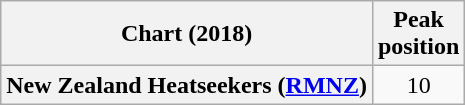<table class="wikitable plainrowheaders" style="text-align:center">
<tr>
<th scope="col">Chart (2018)</th>
<th scope="col">Peak<br>position</th>
</tr>
<tr>
<th scope="row">New Zealand Heatseekers (<a href='#'>RMNZ</a>)</th>
<td>10</td>
</tr>
</table>
